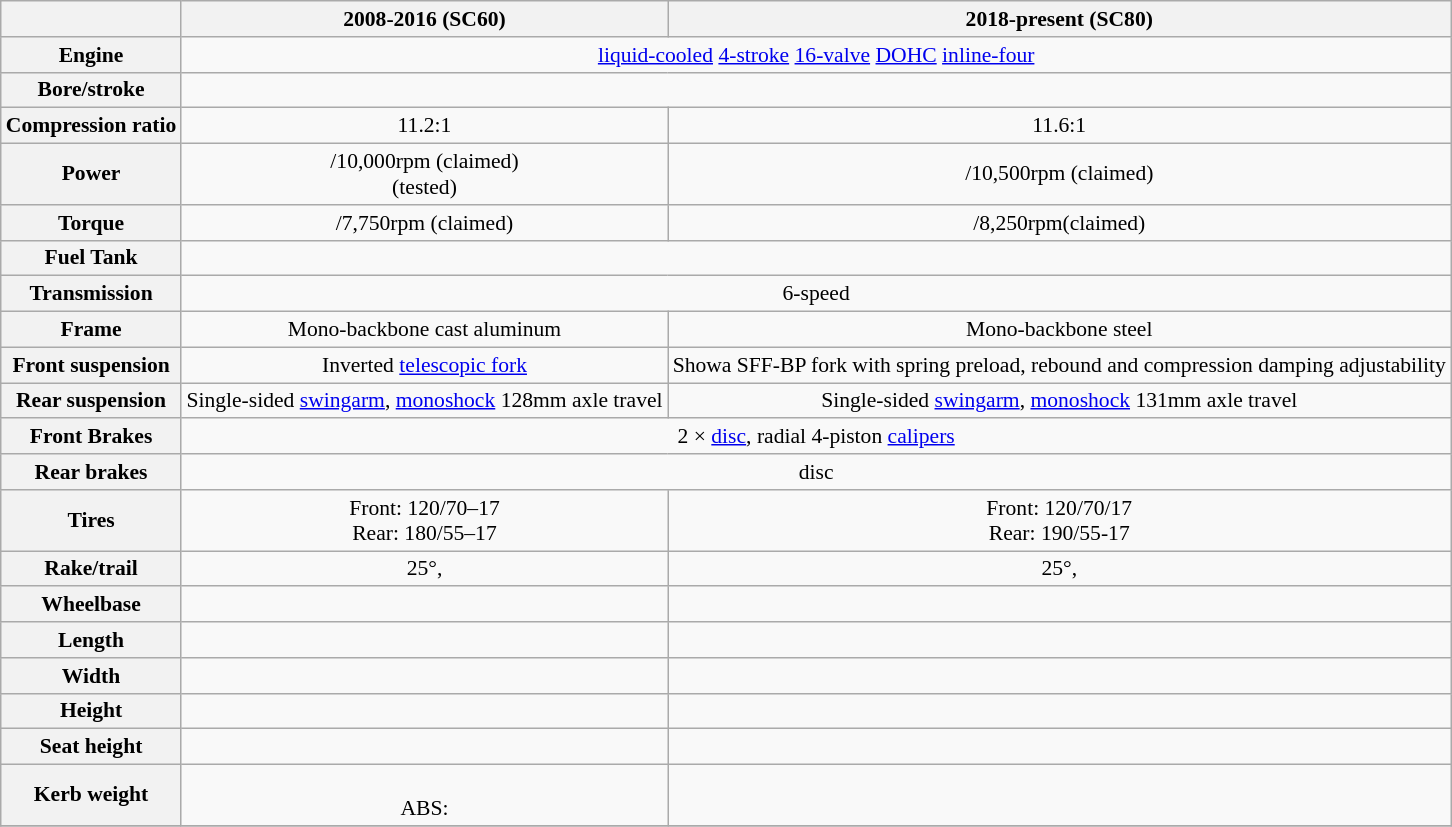<table class="wikitable" style="text-align:center; font-size: 90%">
<tr>
<th></th>
<th>2008-2016 (SC60)</th>
<th>2018-present (SC80)</th>
</tr>
<tr>
<th>Engine</th>
<td colspan= 2> <a href='#'>liquid-cooled</a> <a href='#'>4-stroke</a> <a href='#'>16-valve</a> <a href='#'>DOHC</a> <a href='#'>inline-four</a></td>
</tr>
<tr>
<th>Bore/stroke</th>
<td colspan = 2></td>
</tr>
<tr>
<th>Compression ratio</th>
<td>11.2:1</td>
<td>11.6:1</td>
</tr>
<tr>
<th>Power</th>
<td>/10,000rpm (claimed)<br> (tested)</td>
<td>/10,500rpm (claimed)</td>
</tr>
<tr>
<th>Torque</th>
<td>/7,750rpm (claimed)<br></td>
<td>/8,250rpm(claimed)</td>
</tr>
<tr>
<th>Fuel Tank</th>
<td colspan=2></td>
</tr>
<tr>
<th>Transmission</th>
<td colspan=2>6-speed</td>
</tr>
<tr>
<th>Frame</th>
<td>Mono-backbone cast aluminum</td>
<td>Mono-backbone steel</td>
</tr>
<tr>
<th>Front suspension</th>
<td>Inverted  <a href='#'>telescopic fork</a></td>
<td> Showa SFF-BP fork with spring preload, rebound and compression damping adjustability</td>
</tr>
<tr>
<th>Rear suspension</th>
<td>Single-sided <a href='#'>swingarm</a>, <a href='#'>monoshock</a> 128mm axle travel</td>
<td>Single-sided <a href='#'>swingarm</a>, <a href='#'>monoshock</a> 131mm axle travel</td>
</tr>
<tr>
<th>Front Brakes</th>
<td colspan=2>2 ×  <a href='#'>disc</a>, radial 4-piston <a href='#'>calipers</a></td>
</tr>
<tr>
<th>Rear brakes</th>
<td colspan=2> disc</td>
</tr>
<tr>
<th>Tires</th>
<td>Front: 120/70–17<br>Rear: 180/55–17</td>
<td>Front: 120/70/17<br>Rear: 190/55-17</td>
</tr>
<tr>
<th>Rake/trail</th>
<td>25°, </td>
<td>25°, </td>
</tr>
<tr>
<th>Wheelbase</th>
<td></td>
<td></td>
</tr>
<tr>
<th>Length</th>
<td></td>
<td></td>
</tr>
<tr>
<th>Width</th>
<td></td>
<td></td>
</tr>
<tr>
<th>Height</th>
<td></td>
<td></td>
</tr>
<tr>
<th>Seat height</th>
<td></td>
<td></td>
</tr>
<tr>
<th>Kerb weight</th>
<td><br>ABS:</td>
<td></td>
</tr>
<tr>
</tr>
</table>
